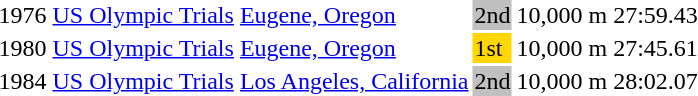<table>
<tr>
<td>1976</td>
<td><a href='#'>US Olympic Trials</a></td>
<td><a href='#'>Eugene, Oregon</a></td>
<td bgcolor="silver">2nd</td>
<td>10,000 m</td>
<td>27:59.43</td>
</tr>
<tr>
<td>1980</td>
<td><a href='#'>US Olympic Trials</a></td>
<td><a href='#'>Eugene, Oregon</a></td>
<td bgcolor="gold">1st</td>
<td>10,000 m</td>
<td>27:45.61</td>
</tr>
<tr>
<td>1984</td>
<td><a href='#'>US Olympic Trials</a></td>
<td><a href='#'>Los Angeles, California</a></td>
<td bgcolor="silver">2nd</td>
<td>10,000 m</td>
<td>28:02.07</td>
</tr>
</table>
